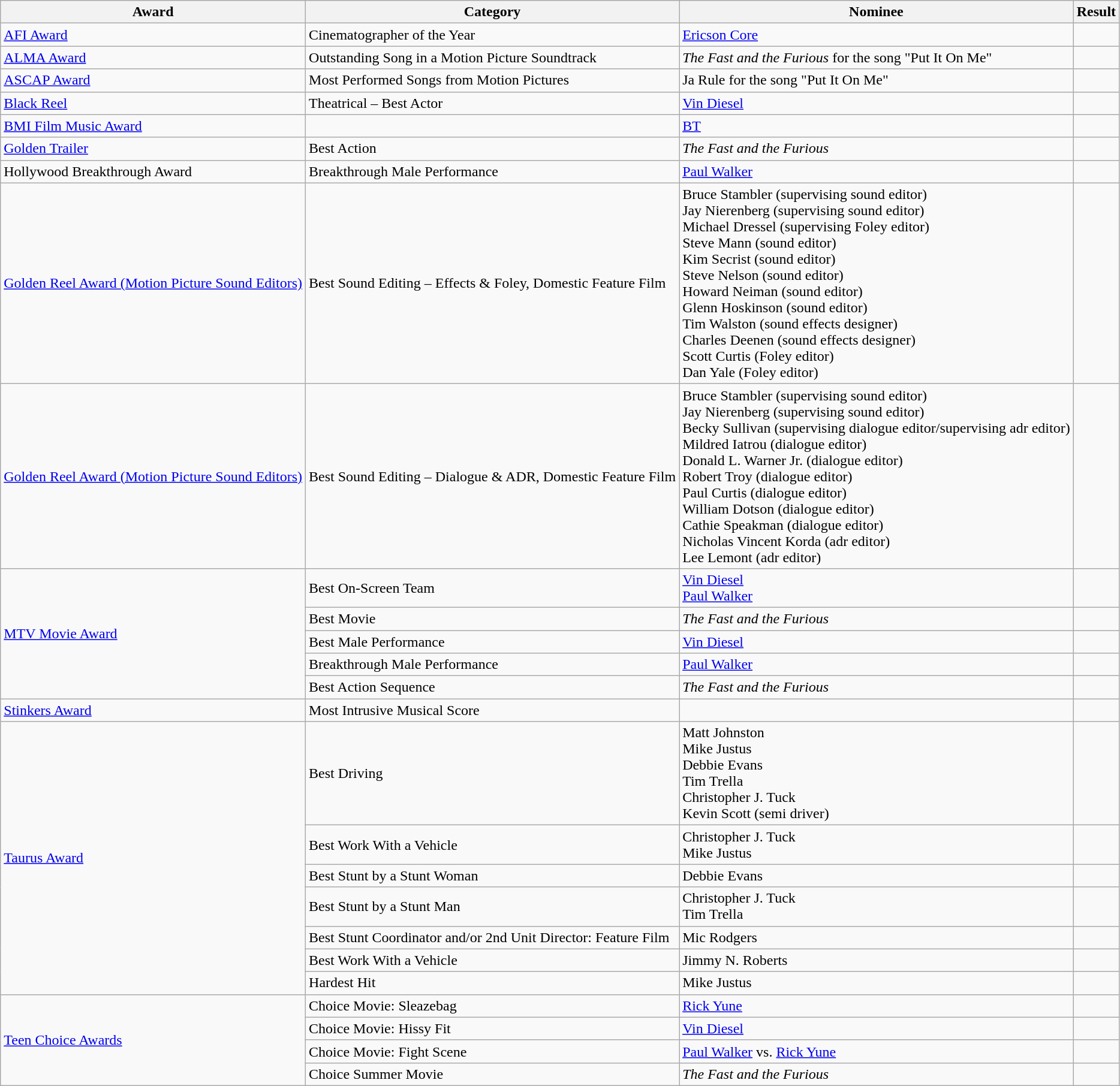<table class="wikitable sortable">
<tr>
<th>Award</th>
<th>Category</th>
<th>Nominee</th>
<th>Result</th>
</tr>
<tr>
<td><a href='#'>AFI Award</a></td>
<td>Cinematographer of the Year</td>
<td><a href='#'>Ericson Core</a></td>
<td></td>
</tr>
<tr>
<td><a href='#'>ALMA Award</a></td>
<td>Outstanding Song in a Motion Picture Soundtrack</td>
<td><em>The Fast and the Furious</em> for the song "Put It On Me"</td>
<td></td>
</tr>
<tr>
<td><a href='#'>ASCAP Award</a></td>
<td>Most Performed Songs from Motion Pictures</td>
<td>Ja Rule for the song "Put It On Me"</td>
<td></td>
</tr>
<tr>
<td><a href='#'>Black Reel</a></td>
<td>Theatrical – Best Actor</td>
<td><a href='#'>Vin Diesel</a></td>
<td></td>
</tr>
<tr>
<td><a href='#'>BMI Film Music Award</a></td>
<td></td>
<td><a href='#'>BT</a></td>
<td></td>
</tr>
<tr>
<td><a href='#'>Golden Trailer</a></td>
<td>Best Action</td>
<td><em>The Fast and the Furious</em></td>
<td></td>
</tr>
<tr>
<td>Hollywood Breakthrough Award</td>
<td>Breakthrough Male Performance</td>
<td><a href='#'>Paul Walker</a></td>
<td></td>
</tr>
<tr>
<td><a href='#'>Golden Reel Award (Motion Picture Sound Editors)</a></td>
<td>Best Sound Editing – Effects & Foley, Domestic Feature Film</td>
<td>Bruce Stambler (supervising sound editor)<br>Jay Nierenberg (supervising sound editor)<br>Michael Dressel (supervising Foley editor)<br>Steve Mann (sound editor)<br>Kim Secrist (sound editor)<br>Steve Nelson (sound editor)<br>Howard Neiman (sound editor)<br>Glenn Hoskinson (sound editor)<br>Tim Walston (sound effects designer)<br>Charles Deenen (sound effects designer)<br>Scott Curtis (Foley editor)<br>Dan Yale (Foley editor)</td>
<td></td>
</tr>
<tr>
<td><a href='#'>Golden Reel Award (Motion Picture Sound Editors)</a></td>
<td>Best Sound Editing – Dialogue & ADR, Domestic Feature Film</td>
<td>Bruce Stambler (supervising sound editor)<br>Jay Nierenberg (supervising sound editor)<br>Becky Sullivan (supervising dialogue editor/supervising adr editor)<br>Mildred Iatrou (dialogue editor)<br>Donald L. Warner Jr. (dialogue editor)<br>Robert Troy (dialogue editor)<br>Paul Curtis (dialogue editor)<br>William Dotson (dialogue editor)<br>Cathie Speakman (dialogue editor)<br>Nicholas Vincent Korda (adr editor)<br>Lee Lemont (adr editor)</td>
<td></td>
</tr>
<tr>
<td rowspan=5><a href='#'>MTV Movie Award</a></td>
<td>Best On-Screen Team</td>
<td><a href='#'>Vin Diesel</a><br><a href='#'>Paul Walker</a></td>
<td></td>
</tr>
<tr>
<td>Best Movie</td>
<td><em>The Fast and the Furious</em></td>
<td></td>
</tr>
<tr>
<td>Best Male Performance</td>
<td><a href='#'>Vin Diesel</a></td>
<td></td>
</tr>
<tr>
<td>Breakthrough Male Performance</td>
<td><a href='#'>Paul Walker</a></td>
<td></td>
</tr>
<tr>
<td>Best Action Sequence</td>
<td><em>The Fast and the Furious</em></td>
<td></td>
</tr>
<tr>
<td><a href='#'>Stinkers Award</a></td>
<td>Most Intrusive Musical Score</td>
<td></td>
<td></td>
</tr>
<tr>
<td rowspan=7><a href='#'>Taurus Award</a></td>
<td>Best Driving</td>
<td>Matt Johnston <br>Mike Justus <br>Debbie Evans <br>Tim Trella <br>Christopher J. Tuck <br>Kevin Scott (semi driver)</td>
<td></td>
</tr>
<tr>
<td>Best Work With a Vehicle</td>
<td>Christopher J. Tuck <br>Mike Justus</td>
<td></td>
</tr>
<tr>
<td>Best Stunt by a Stunt Woman</td>
<td>Debbie Evans</td>
<td></td>
</tr>
<tr>
<td>Best Stunt by a Stunt Man</td>
<td>Christopher J. Tuck<br>Tim Trella</td>
<td></td>
</tr>
<tr>
<td>Best Stunt Coordinator and/or 2nd Unit Director: Feature Film</td>
<td>Mic Rodgers</td>
<td></td>
</tr>
<tr>
<td>Best Work With a Vehicle</td>
<td>Jimmy N. Roberts</td>
<td></td>
</tr>
<tr>
<td>Hardest Hit</td>
<td>Mike Justus</td>
<td></td>
</tr>
<tr>
<td rowspan=4><a href='#'>Teen Choice Awards</a></td>
<td>Choice Movie: Sleazebag</td>
<td><a href='#'>Rick Yune</a></td>
<td></td>
</tr>
<tr>
<td>Choice Movie: Hissy Fit</td>
<td><a href='#'>Vin Diesel</a></td>
<td></td>
</tr>
<tr>
<td>Choice Movie: Fight Scene</td>
<td><a href='#'>Paul Walker</a> vs. <a href='#'>Rick Yune</a></td>
<td></td>
</tr>
<tr>
<td>Choice Summer Movie</td>
<td><em>The Fast and the Furious</em></td>
<td></td>
</tr>
</table>
